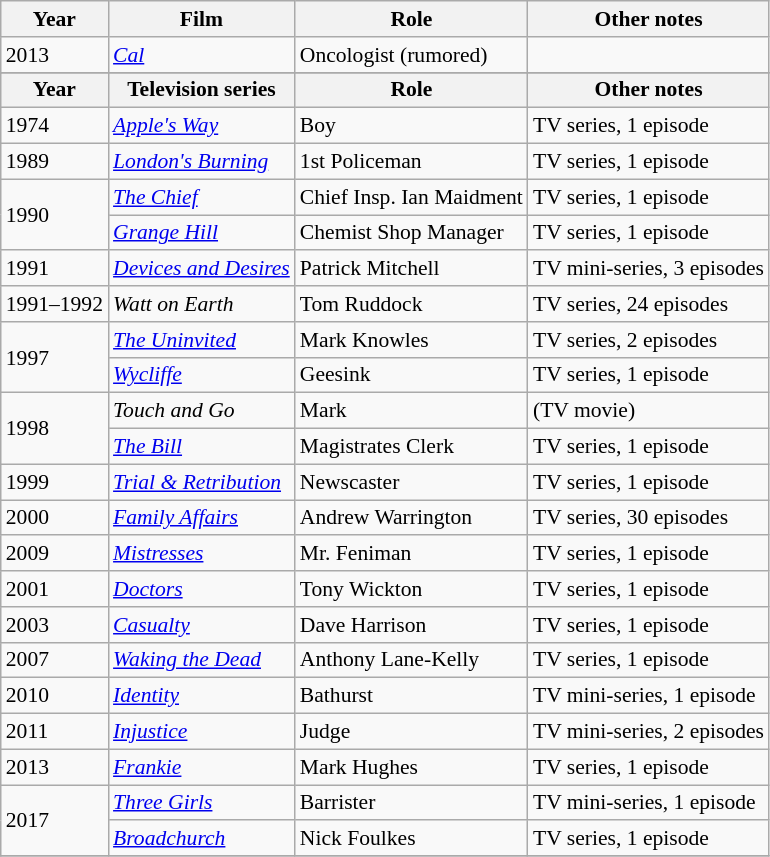<table class="wikitable" style="font-size: 90%;">
<tr>
<th>Year</th>
<th>Film</th>
<th>Role</th>
<th>Other notes</th>
</tr>
<tr>
<td>2013</td>
<td><em><a href='#'>Cal</a></em></td>
<td>Oncologist (rumored)</td>
<td></td>
</tr>
<tr>
</tr>
<tr>
<th>Year</th>
<th>Television series</th>
<th>Role</th>
<th>Other notes</th>
</tr>
<tr>
<td>1974</td>
<td><em><a href='#'>Apple's Way</a></em></td>
<td>Boy</td>
<td>TV series, 1 episode</td>
</tr>
<tr>
<td>1989</td>
<td><em><a href='#'>London's Burning</a></em></td>
<td>1st Policeman</td>
<td>TV series, 1 episode</td>
</tr>
<tr>
<td rowspan=2>1990</td>
<td><em><a href='#'>The Chief</a></em></td>
<td>Chief Insp. Ian Maidment</td>
<td>TV series, 1 episode</td>
</tr>
<tr>
<td><em><a href='#'>Grange Hill</a></em></td>
<td>Chemist Shop Manager</td>
<td>TV series, 1 episode</td>
</tr>
<tr>
<td>1991</td>
<td><em><a href='#'>Devices and Desires</a></em></td>
<td>Patrick Mitchell</td>
<td>TV mini-series, 3 episodes</td>
</tr>
<tr>
<td>1991–1992</td>
<td><em>Watt on Earth</em></td>
<td>Tom Ruddock</td>
<td>TV series, 24 episodes</td>
</tr>
<tr>
<td rowspan=2>1997</td>
<td><em><a href='#'>The Uninvited</a></em></td>
<td>Mark Knowles</td>
<td>TV series, 2 episodes</td>
</tr>
<tr>
<td><em><a href='#'>Wycliffe</a></em></td>
<td>Geesink</td>
<td>TV series, 1 episode</td>
</tr>
<tr>
<td rowspan=2>1998</td>
<td><em>Touch and Go</em></td>
<td>Mark</td>
<td>(TV movie)</td>
</tr>
<tr>
<td><em><a href='#'>The Bill</a></em></td>
<td>Magistrates Clerk</td>
<td>TV series, 1 episode</td>
</tr>
<tr>
<td>1999</td>
<td><em><a href='#'>Trial & Retribution</a></em></td>
<td>Newscaster</td>
<td>TV series, 1 episode</td>
</tr>
<tr>
<td>2000</td>
<td><em><a href='#'>Family Affairs</a></em></td>
<td>Andrew Warrington</td>
<td>TV series, 30 episodes</td>
</tr>
<tr>
<td>2009</td>
<td><em><a href='#'>Mistresses</a></em></td>
<td>Mr. Feniman</td>
<td>TV series, 1 episode</td>
</tr>
<tr>
<td>2001</td>
<td><em><a href='#'>Doctors</a></em></td>
<td>Tony Wickton</td>
<td>TV series, 1 episode</td>
</tr>
<tr>
<td>2003</td>
<td><em><a href='#'>Casualty</a></em></td>
<td>Dave Harrison</td>
<td>TV series, 1 episode</td>
</tr>
<tr>
<td>2007</td>
<td><em><a href='#'>Waking the Dead</a></em></td>
<td>Anthony Lane-Kelly</td>
<td>TV series, 1 episode</td>
</tr>
<tr>
<td>2010</td>
<td><em><a href='#'>Identity</a></em></td>
<td>Bathurst</td>
<td>TV mini-series, 1 episode</td>
</tr>
<tr>
<td>2011</td>
<td><em><a href='#'>Injustice</a></em></td>
<td>Judge</td>
<td>TV mini-series, 2 episodes</td>
</tr>
<tr>
<td>2013</td>
<td><em><a href='#'>Frankie</a></em></td>
<td>Mark Hughes</td>
<td>TV series, 1 episode</td>
</tr>
<tr>
<td rowspan=2>2017</td>
<td><em><a href='#'>Three Girls</a></em></td>
<td>Barrister</td>
<td>TV mini-series, 1 episode</td>
</tr>
<tr>
<td><em><a href='#'>Broadchurch</a></em></td>
<td>Nick Foulkes</td>
<td>TV series, 1 episode</td>
</tr>
<tr>
</tr>
</table>
